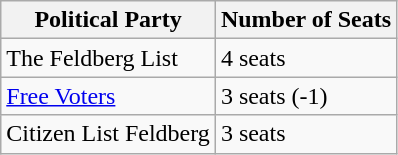<table class="wikitable">
<tr>
<th>Political Party</th>
<th>Number of Seats</th>
</tr>
<tr>
<td>The Feldberg List</td>
<td>4 seats</td>
</tr>
<tr>
<td><a href='#'>Free Voters</a></td>
<td>3 seats (-1)</td>
</tr>
<tr>
<td>Citizen List Feldberg</td>
<td>3 seats</td>
</tr>
</table>
